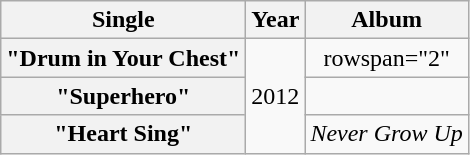<table class="wikitable plainrowheaders" style="text-align:center;">
<tr>
<th scope="col">Single</th>
<th scope="col">Year</th>
<th scope="col">Album</th>
</tr>
<tr>
<th scope="row">"Drum in Your Chest"</th>
<td rowspan="3">2012</td>
<td>rowspan="2" </td>
</tr>
<tr>
<th scope="row">"Superhero"</th>
</tr>
<tr>
<th scope="row">"Heart Sing"</th>
<td><em>Never Grow Up</em></td>
</tr>
</table>
